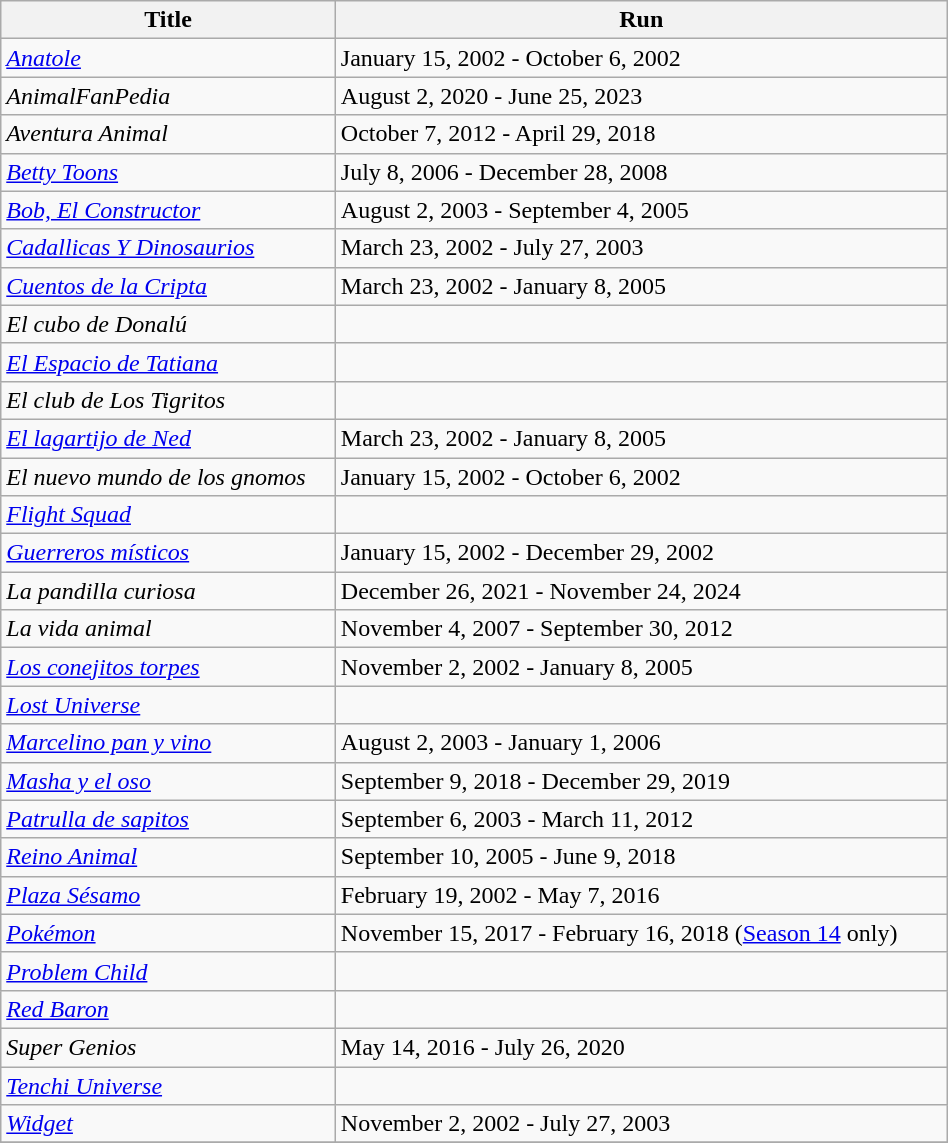<table class="wikitable sortable" style="width:50%;">
<tr>
<th>Title</th>
<th>Run</th>
</tr>
<tr>
<td><em><a href='#'>Anatole</a></em></td>
<td>January 15, 2002 - October 6, 2002</td>
</tr>
<tr>
<td><em>AnimalFanPedia</em></td>
<td>August 2, 2020 - June 25, 2023</td>
</tr>
<tr>
<td><em>Aventura Animal</em></td>
<td>October 7, 2012 - April 29, 2018</td>
</tr>
<tr>
<td><em><a href='#'>Betty Toons</a></em></td>
<td>July 8, 2006 - December 28, 2008</td>
</tr>
<tr>
<td><em><a href='#'>Bob, El Constructor</a></em></td>
<td>August 2, 2003 - September 4, 2005</td>
</tr>
<tr>
<td><em><a href='#'>Cadallicas Y Dinosaurios</a></em></td>
<td>March 23, 2002 - July 27, 2003</td>
</tr>
<tr>
<td><em><a href='#'>Cuentos de la Cripta</a></em></td>
<td>March 23, 2002 - January 8, 2005</td>
</tr>
<tr>
<td><em>El cubo de Donalú</em></td>
<td></td>
</tr>
<tr>
<td><em><a href='#'>El Espacio de Tatiana</a></em></td>
<td></td>
</tr>
<tr>
<td><em>El club de Los Tigritos</em></td>
<td></td>
</tr>
<tr>
<td><em><a href='#'>El lagartijo de Ned</a></em></td>
<td>March 23, 2002 - January 8, 2005</td>
</tr>
<tr>
<td><em>El nuevo mundo de los gnomos</em></td>
<td>January 15, 2002 - October 6, 2002</td>
</tr>
<tr>
<td><em><a href='#'>Flight Squad</a></em></td>
<td></td>
</tr>
<tr>
<td><em><a href='#'>Guerreros místicos</a></em></td>
<td>January 15, 2002 - December 29, 2002</td>
</tr>
<tr>
<td><em>La pandilla curiosa</em></td>
<td>December 26, 2021 - November 24, 2024</td>
</tr>
<tr>
<td><em>La vida animal</em></td>
<td>November 4, 2007 - September 30, 2012</td>
</tr>
<tr>
<td><em><a href='#'>Los conejitos torpes</a></em></td>
<td>November 2, 2002 - January 8, 2005</td>
</tr>
<tr>
<td><em><a href='#'>Lost Universe</a></em></td>
<td></td>
</tr>
<tr>
<td><em><a href='#'>Marcelino pan y vino</a></em></td>
<td>August 2, 2003 - January 1, 2006</td>
</tr>
<tr>
<td><em><a href='#'>Masha y el oso</a></em></td>
<td>September 9, 2018 - December 29, 2019</td>
</tr>
<tr>
<td><em><a href='#'>Patrulla de sapitos</a></em></td>
<td>September 6, 2003 - March 11, 2012</td>
</tr>
<tr>
<td><em><a href='#'>Reino Animal</a></em></td>
<td>September 10, 2005 - June 9, 2018</td>
</tr>
<tr>
<td><em><a href='#'>Plaza Sésamo</a></em></td>
<td>February 19, 2002 - May 7, 2016</td>
</tr>
<tr>
<td><em><a href='#'>Pokémon</a></em></td>
<td>November 15, 2017 - February 16, 2018 (<a href='#'>Season 14</a> only)</td>
</tr>
<tr>
<td><em><a href='#'>Problem Child</a></em></td>
<td></td>
</tr>
<tr>
<td><em><a href='#'>Red Baron</a></em></td>
<td></td>
</tr>
<tr>
<td><em>Super Genios</em></td>
<td>May 14, 2016 - July 26, 2020</td>
</tr>
<tr>
<td><em><a href='#'>Tenchi Universe</a></em></td>
<td></td>
</tr>
<tr>
<td><em><a href='#'>Widget</a></em></td>
<td>November 2, 2002 - July 27, 2003</td>
</tr>
<tr>
</tr>
</table>
